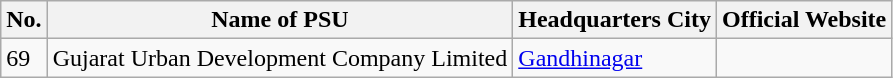<table class="wikitable">
<tr>
<th>No.</th>
<th>Name of PSU</th>
<th>Headquarters City</th>
<th>Official Website</th>
</tr>
<tr>
<td>69</td>
<td>Gujarat Urban Development Company Limited</td>
<td><a href='#'>Gandhinagar</a></td>
<td></td>
</tr>
</table>
